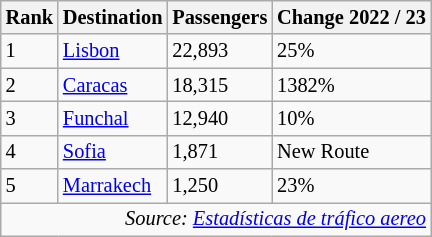<table class="wikitable" style="font-size: 85%; width:align">
<tr>
<th>Rank</th>
<th>Destination</th>
<th>Passengers</th>
<th>Change 2022 / 23</th>
</tr>
<tr>
<td>1</td>
<td> <a href='#'>Lisbon</a></td>
<td>22,893</td>
<td> 25%</td>
</tr>
<tr>
<td>2</td>
<td> <a href='#'>Caracas</a></td>
<td>18,315</td>
<td> 1382%</td>
</tr>
<tr>
<td>3</td>
<td> <a href='#'>Funchal</a></td>
<td>12,940</td>
<td> 10%</td>
</tr>
<tr>
<td>4</td>
<td> <a href='#'>Sofia</a></td>
<td>1,871</td>
<td> New Route</td>
</tr>
<tr>
<td>5</td>
<td> <a href='#'>Marrakech</a></td>
<td>1,250</td>
<td> 23%</td>
</tr>
<tr>
<td colspan="4" style="text-align:right;"><em>Source: <a href='#'>Estadísticas de tráfico aereo</a></em></td>
</tr>
</table>
